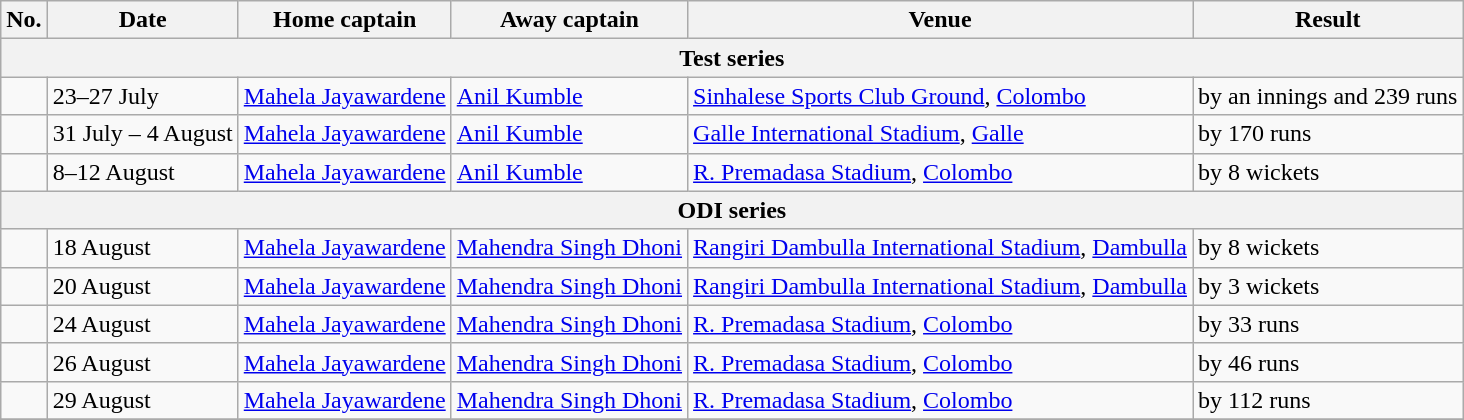<table class="wikitable">
<tr>
<th>No.</th>
<th>Date</th>
<th>Home captain</th>
<th>Away captain</th>
<th>Venue</th>
<th>Result</th>
</tr>
<tr>
<th colspan="6">Test series</th>
</tr>
<tr>
<td></td>
<td>23–27 July</td>
<td><a href='#'>Mahela Jayawardene</a></td>
<td><a href='#'>Anil Kumble</a></td>
<td><a href='#'>Sinhalese Sports Club Ground</a>, <a href='#'>Colombo</a></td>
<td> by an innings and 239 runs</td>
</tr>
<tr>
<td></td>
<td>31 July – 4 August</td>
<td><a href='#'>Mahela Jayawardene</a></td>
<td><a href='#'>Anil Kumble</a></td>
<td><a href='#'>Galle International Stadium</a>, <a href='#'>Galle</a></td>
<td> by 170 runs</td>
</tr>
<tr>
<td></td>
<td>8–12 August</td>
<td><a href='#'>Mahela Jayawardene</a></td>
<td><a href='#'>Anil Kumble</a></td>
<td><a href='#'>R. Premadasa Stadium</a>, <a href='#'>Colombo</a></td>
<td> by 8 wickets</td>
</tr>
<tr>
<th colspan="6">ODI series</th>
</tr>
<tr>
<td></td>
<td>18 August</td>
<td><a href='#'>Mahela Jayawardene</a></td>
<td><a href='#'>Mahendra Singh Dhoni</a></td>
<td><a href='#'>Rangiri Dambulla International Stadium</a>, <a href='#'>Dambulla</a></td>
<td> by 8 wickets</td>
</tr>
<tr>
<td></td>
<td>20 August</td>
<td><a href='#'>Mahela Jayawardene</a></td>
<td><a href='#'>Mahendra Singh Dhoni</a></td>
<td><a href='#'>Rangiri Dambulla International Stadium</a>, <a href='#'>Dambulla</a></td>
<td> by 3 wickets</td>
</tr>
<tr>
<td></td>
<td>24 August</td>
<td><a href='#'>Mahela Jayawardene</a></td>
<td><a href='#'>Mahendra Singh Dhoni</a></td>
<td><a href='#'>R. Premadasa Stadium</a>, <a href='#'>Colombo</a></td>
<td> by 33 runs</td>
</tr>
<tr>
<td></td>
<td>26 August</td>
<td><a href='#'>Mahela Jayawardene</a></td>
<td><a href='#'>Mahendra Singh Dhoni</a></td>
<td><a href='#'>R. Premadasa Stadium</a>, <a href='#'>Colombo</a></td>
<td> by 46 runs</td>
</tr>
<tr>
<td></td>
<td>29 August</td>
<td><a href='#'>Mahela Jayawardene</a></td>
<td><a href='#'>Mahendra Singh Dhoni</a></td>
<td><a href='#'>R. Premadasa Stadium</a>, <a href='#'>Colombo</a></td>
<td> by 112 runs</td>
</tr>
<tr>
</tr>
</table>
